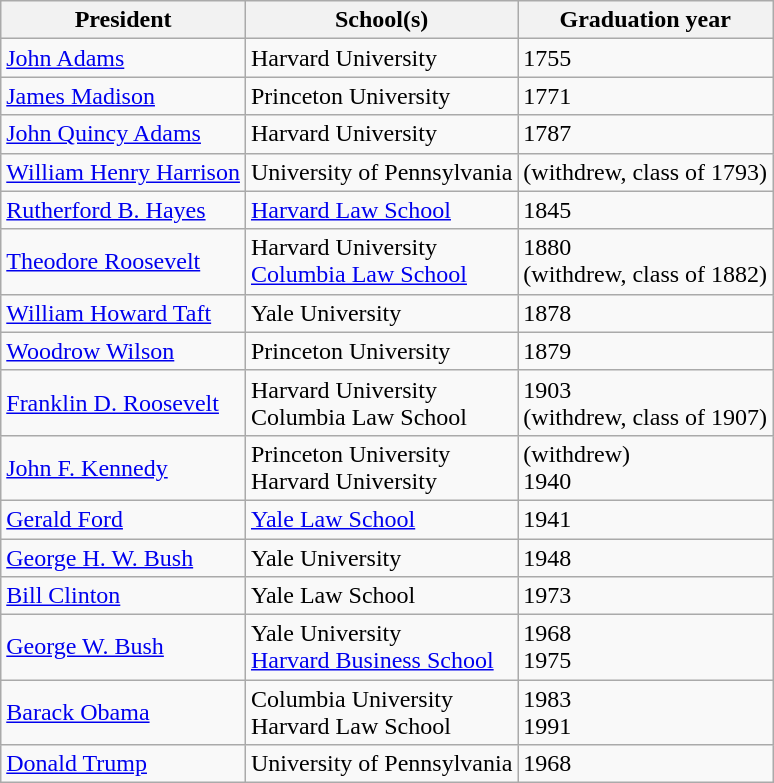<table class="wikitable">
<tr>
<th>President</th>
<th>School(s)</th>
<th>Graduation year</th>
</tr>
<tr>
<td nowrap><a href='#'>John Adams</a></td>
<td>Harvard University</td>
<td>1755</td>
</tr>
<tr>
<td nowrap><a href='#'>James Madison</a></td>
<td>Princeton University</td>
<td>1771</td>
</tr>
<tr>
<td nowrap><a href='#'>John Quincy Adams</a></td>
<td>Harvard University</td>
<td>1787</td>
</tr>
<tr>
<td nowrap><a href='#'>William Henry Harrison</a></td>
<td>University of Pennsylvania</td>
<td>(withdrew, class of 1793)</td>
</tr>
<tr>
<td nowrap><a href='#'>Rutherford B. Hayes</a></td>
<td><a href='#'>Harvard Law School</a></td>
<td>1845</td>
</tr>
<tr>
<td nowrap><a href='#'>Theodore Roosevelt</a></td>
<td>Harvard University<br><a href='#'>Columbia Law School</a></td>
<td>1880<br>(withdrew, class of 1882)</td>
</tr>
<tr>
<td nowrap><a href='#'>William Howard Taft</a></td>
<td>Yale University</td>
<td>1878</td>
</tr>
<tr>
<td nowrap><a href='#'>Woodrow Wilson</a></td>
<td>Princeton University</td>
<td>1879</td>
</tr>
<tr>
<td nowrap><a href='#'>Franklin D. Roosevelt</a></td>
<td>Harvard University<br>Columbia Law School</td>
<td>1903<br>(withdrew, class of 1907)</td>
</tr>
<tr>
<td nowrap><a href='#'>John F. Kennedy</a></td>
<td>Princeton University<br>Harvard University</td>
<td>(withdrew)<br>1940</td>
</tr>
<tr>
<td nowrap><a href='#'>Gerald Ford</a></td>
<td><a href='#'>Yale Law School</a></td>
<td>1941</td>
</tr>
<tr>
<td nowrap><a href='#'>George H. W. Bush</a></td>
<td>Yale University</td>
<td>1948</td>
</tr>
<tr>
<td nowrap><a href='#'>Bill Clinton</a></td>
<td>Yale Law School</td>
<td>1973</td>
</tr>
<tr>
<td nowrap><a href='#'>George W. Bush</a></td>
<td>Yale University<br><a href='#'>Harvard Business School</a></td>
<td>1968<br>1975</td>
</tr>
<tr>
<td nowrap><a href='#'>Barack Obama</a></td>
<td>Columbia University<br>Harvard Law School</td>
<td>1983<br>1991</td>
</tr>
<tr>
<td nowrap><a href='#'>Donald Trump</a></td>
<td>University of Pennsylvania</td>
<td>1968</td>
</tr>
</table>
